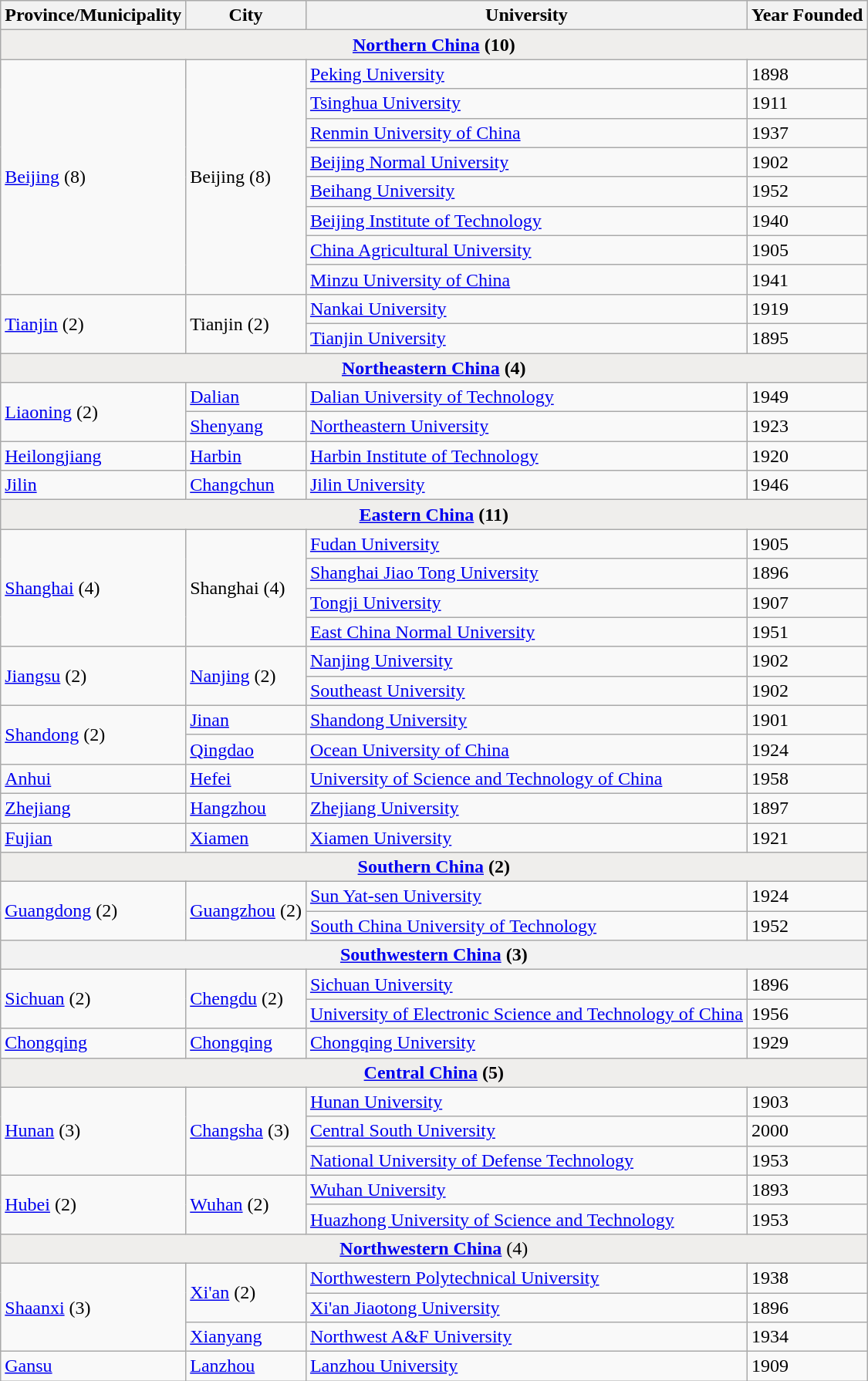<table class="wikitable">
<tr>
<th>Province/Municipality</th>
<th>City</th>
<th>University</th>
<th>Year Founded</th>
</tr>
<tr>
<th colspan="4" align="center" style="background:#EFEEEC"><strong><a href='#'>Northern China</a></strong> (10)</th>
</tr>
<tr>
<td rowspan="8"><a href='#'>Beijing</a> (8)</td>
<td rowspan="8">Beijing (8)</td>
<td><a href='#'>Peking University</a></td>
<td>1898</td>
</tr>
<tr>
<td><a href='#'>Tsinghua University</a></td>
<td>1911</td>
</tr>
<tr>
<td><a href='#'>Renmin University of China</a></td>
<td>1937</td>
</tr>
<tr>
<td><a href='#'>Beijing Normal University</a></td>
<td>1902</td>
</tr>
<tr>
<td><a href='#'>Beihang University</a></td>
<td>1952</td>
</tr>
<tr>
<td><a href='#'>Beijing Institute of Technology</a></td>
<td>1940</td>
</tr>
<tr>
<td><a href='#'>China Agricultural University</a></td>
<td>1905</td>
</tr>
<tr>
<td><a href='#'>Minzu University of China</a></td>
<td>1941</td>
</tr>
<tr>
<td rowspan="2"><a href='#'>Tianjin</a> (2)</td>
<td rowspan="2">Tianjin (2)</td>
<td><a href='#'>Nankai University</a></td>
<td>1919</td>
</tr>
<tr>
<td><a href='#'>Tianjin University</a></td>
<td>1895</td>
</tr>
<tr>
<th colspan="4" align="center" style="background:#EFEEEC"><strong><a href='#'>Northeastern China</a></strong>  (4)</th>
</tr>
<tr>
<td rowspan="2"><a href='#'>Liaoning</a> (2)</td>
<td><a href='#'>Dalian</a></td>
<td><a href='#'>Dalian University of Technology</a></td>
<td>1949</td>
</tr>
<tr>
<td><a href='#'>Shenyang</a></td>
<td><a href='#'>Northeastern University</a></td>
<td>1923</td>
</tr>
<tr>
<td rowspan="1"><a href='#'>Heilongjiang</a></td>
<td><a href='#'>Harbin</a></td>
<td><a href='#'>Harbin Institute of Technology</a></td>
<td>1920</td>
</tr>
<tr>
<td><a href='#'>Jilin</a></td>
<td><a href='#'>Changchun</a></td>
<td><a href='#'>Jilin University</a></td>
<td>1946</td>
</tr>
<tr>
<th colspan="4" align="center" style="background:#EFEEEC"><strong><a href='#'>Eastern China</a></strong> (11)</th>
</tr>
<tr>
<td rowspan="4"><a href='#'>Shanghai</a> (4)</td>
<td rowspan="4">Shanghai (4)</td>
<td><a href='#'>Fudan University</a></td>
<td>1905</td>
</tr>
<tr>
<td><a href='#'>Shanghai Jiao Tong University</a></td>
<td>1896</td>
</tr>
<tr>
<td><a href='#'>Tongji University</a></td>
<td>1907</td>
</tr>
<tr>
<td><a href='#'>East China Normal University</a></td>
<td>1951</td>
</tr>
<tr>
<td rowspan="2"><a href='#'>Jiangsu</a> (2)</td>
<td rowspan="2"><a href='#'>Nanjing</a> (2)</td>
<td><a href='#'>Nanjing University</a></td>
<td>1902</td>
</tr>
<tr>
<td><a href='#'>Southeast University</a></td>
<td>1902</td>
</tr>
<tr>
<td rowspan="2"><a href='#'>Shandong</a> (2)</td>
<td><a href='#'>Jinan</a></td>
<td><a href='#'>Shandong University</a></td>
<td>1901</td>
</tr>
<tr>
<td><a href='#'>Qingdao</a></td>
<td><a href='#'>Ocean University of China</a></td>
<td>1924</td>
</tr>
<tr>
<td rowspan="1"><a href='#'>Anhui</a></td>
<td><a href='#'>Hefei</a></td>
<td><a href='#'>University of Science and Technology of China</a></td>
<td>1958</td>
</tr>
<tr>
<td rowspan="1"><a href='#'>Zhejiang</a></td>
<td><a href='#'>Hangzhou</a></td>
<td><a href='#'>Zhejiang University</a></td>
<td>1897</td>
</tr>
<tr>
<td rowspan="1"><a href='#'>Fujian</a></td>
<td><a href='#'>Xiamen</a></td>
<td><a href='#'>Xiamen University</a></td>
<td>1921</td>
</tr>
<tr>
<th colspan="4" align="center" style="background:#EFEEEC"><strong><a href='#'>Southern China</a></strong> (2)</th>
</tr>
<tr>
<td rowspan="2"><a href='#'>Guangdong</a> (2)</td>
<td rowspan="2"><a href='#'>Guangzhou</a> (2)</td>
<td><a href='#'>Sun Yat-sen University</a></td>
<td>1924</td>
</tr>
<tr>
<td><a href='#'>South China University of Technology</a></td>
<td>1952</td>
</tr>
<tr>
<th colspan="4"><strong><a href='#'>Southwestern China</a></strong> (3)</th>
</tr>
<tr>
<td rowspan="2"><a href='#'>Sichuan</a> (2)</td>
<td rowspan="2"><a href='#'>Chengdu</a> (2)</td>
<td><a href='#'>Sichuan University</a></td>
<td>1896</td>
</tr>
<tr>
<td><a href='#'>University of Electronic Science and Technology of China</a></td>
<td>1956</td>
</tr>
<tr>
<td rowspan="1"><a href='#'>Chongqing</a></td>
<td><a href='#'>Chongqing</a></td>
<td><a href='#'>Chongqing University</a></td>
<td>1929</td>
</tr>
<tr>
<td colspan="4" align="center" style="background:#EFEEEC"><strong><a href='#'>Central China</a> (5)</strong></td>
</tr>
<tr>
<td rowspan="3"><a href='#'>Hunan</a> (3)</td>
<td rowspan="3"><a href='#'>Changsha</a> (3)</td>
<td><a href='#'>Hunan University</a></td>
<td>1903</td>
</tr>
<tr>
<td><a href='#'>Central South University</a></td>
<td>2000</td>
</tr>
<tr>
<td><a href='#'>National University of Defense Technology</a></td>
<td>1953</td>
</tr>
<tr>
<td rowspan="2"><a href='#'>Hubei</a> (2)</td>
<td rowspan="2"><a href='#'>Wuhan</a> (2)</td>
<td><a href='#'>Wuhan University</a></td>
<td>1893</td>
</tr>
<tr>
<td><a href='#'>Huazhong University of Science and Technology</a></td>
<td>1953</td>
</tr>
<tr>
<td colspan="4" align="center" style="background:#EFEEEC"><strong><a href='#'>Northwestern China</a></strong> (4)</td>
</tr>
<tr>
<td rowspan="3"><a href='#'>Shaanxi</a> (3)</td>
<td rowspan="2"><a href='#'>Xi'an</a> (2)</td>
<td><a href='#'>Northwestern Polytechnical University</a></td>
<td>1938</td>
</tr>
<tr>
<td><a href='#'>Xi'an Jiaotong University</a></td>
<td>1896</td>
</tr>
<tr>
<td><a href='#'>Xianyang</a></td>
<td><a href='#'>Northwest A&F University</a></td>
<td>1934</td>
</tr>
<tr>
<td rowspan="1"><a href='#'>Gansu</a></td>
<td><a href='#'>Lanzhou</a></td>
<td><a href='#'>Lanzhou University</a></td>
<td>1909</td>
</tr>
</table>
